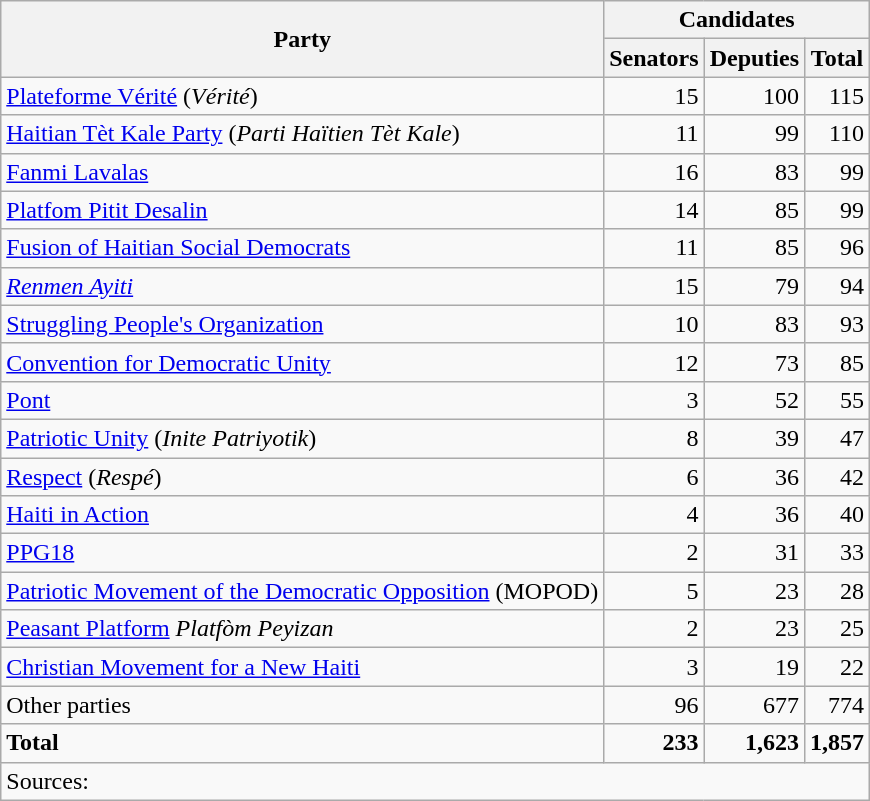<table class=wikitable>
<tr>
<th rowspan=2>Party</th>
<th colspan=3>Candidates</th>
</tr>
<tr>
<th>Senators</th>
<th>Deputies</th>
<th>Total</th>
</tr>
<tr>
<td><a href='#'>Plateforme Vérité</a> (<em>Vérité</em>)</td>
<td align=right>15</td>
<td align=right>100</td>
<td align=right>115</td>
</tr>
<tr>
<td><a href='#'>Haitian Tèt Kale Party</a> (<em>Parti Haïtien Tèt Kale</em>)</td>
<td align=right>11</td>
<td align=right>99</td>
<td align=right>110</td>
</tr>
<tr>
<td><a href='#'>Fanmi Lavalas</a></td>
<td align=right>16</td>
<td align=right>83</td>
<td align=right>99</td>
</tr>
<tr>
<td><a href='#'>Platfom Pitit Desalin</a></td>
<td align=right>14</td>
<td align=right>85</td>
<td align=right>99</td>
</tr>
<tr>
<td><a href='#'>Fusion of Haitian Social Democrats</a></td>
<td align=right>11</td>
<td align=right>85</td>
<td align=right>96</td>
</tr>
<tr>
<td><em><a href='#'>Renmen Ayiti</a></em></td>
<td align=right>15</td>
<td align=right>79</td>
<td align=right>94</td>
</tr>
<tr>
<td><a href='#'>Struggling People's Organization</a></td>
<td align=right>10</td>
<td align=right>83</td>
<td align=right>93</td>
</tr>
<tr>
<td><a href='#'>Convention for Democratic Unity</a></td>
<td align=right>12</td>
<td align=right>73</td>
<td align=right>85</td>
</tr>
<tr>
<td><a href='#'>Pont</a></td>
<td align=right>3</td>
<td align=right>52</td>
<td align=right>55</td>
</tr>
<tr>
<td><a href='#'>Patriotic Unity</a> (<em>Inite Patriyotik</em>)</td>
<td align=right>8</td>
<td align=right>39</td>
<td align=right>47</td>
</tr>
<tr>
<td><a href='#'>Respect</a> (<em>Respé</em>)</td>
<td align=right>6</td>
<td align=right>36</td>
<td align=right>42</td>
</tr>
<tr>
<td><a href='#'>Haiti in Action</a></td>
<td align=right>4</td>
<td align=right>36</td>
<td align=right>40</td>
</tr>
<tr>
<td><a href='#'>PPG18</a></td>
<td align=right>2</td>
<td align=right>31</td>
<td align=right>33</td>
</tr>
<tr>
<td><a href='#'>Patriotic Movement of the Democratic Opposition</a> (MOPOD)</td>
<td align=right>5</td>
<td align=right>23</td>
<td align=right>28</td>
</tr>
<tr>
<td><a href='#'>Peasant Platform</a> <em>Platfòm Peyizan</em></td>
<td align=right>2</td>
<td align=right>23</td>
<td align=right>25</td>
</tr>
<tr>
<td><a href='#'>Christian Movement for a New Haiti</a></td>
<td align=right>3</td>
<td align=right>19</td>
<td align=right>22</td>
</tr>
<tr>
<td>Other parties</td>
<td align=right>96</td>
<td align=right>677</td>
<td align=right>774</td>
</tr>
<tr>
<td><strong>Total</strong></td>
<td align=right><strong>233</strong></td>
<td align=right><strong>1,623</strong></td>
<td align=right><strong>1,857</strong></td>
</tr>
<tr>
<td colspan=4>Sources:   </td>
</tr>
</table>
